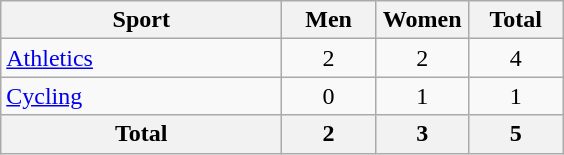<table class="wikitable sortable" style="text-align:center;">
<tr>
<th width=180>Sport</th>
<th width=55>Men</th>
<th width=55>Women</th>
<th width=55>Total</th>
</tr>
<tr>
<td align=left><a href='#'>Athletics</a></td>
<td>2</td>
<td>2</td>
<td>4</td>
</tr>
<tr>
<td align=left><a href='#'>Cycling</a></td>
<td>0</td>
<td>1</td>
<td>1</td>
</tr>
<tr>
<th>Total</th>
<th>2</th>
<th>3</th>
<th>5</th>
</tr>
</table>
